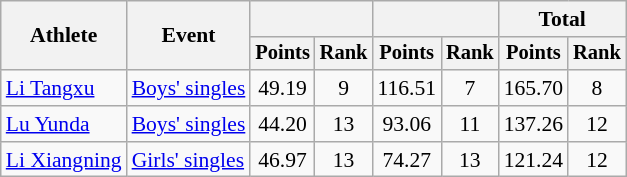<table class="wikitable" style="font-size:90%">
<tr>
<th rowspan="2">Athlete</th>
<th rowspan="2">Event</th>
<th colspan="2"></th>
<th colspan="2"></th>
<th colspan="2">Total</th>
</tr>
<tr style="font-size:95%">
<th>Points</th>
<th>Rank</th>
<th>Points</th>
<th>Rank</th>
<th>Points</th>
<th>Rank</th>
</tr>
<tr align=center>
<td align=left><a href='#'>Li Tangxu</a></td>
<td align=left><a href='#'>Boys' singles</a></td>
<td>49.19</td>
<td>9</td>
<td>116.51</td>
<td>7</td>
<td>165.70</td>
<td>8</td>
</tr>
<tr align=center>
<td align=left><a href='#'>Lu Yunda</a></td>
<td align=left><a href='#'>Boys' singles</a></td>
<td>44.20</td>
<td>13</td>
<td>93.06</td>
<td>11</td>
<td>137.26</td>
<td>12</td>
</tr>
<tr align=center>
<td align=left><a href='#'>Li Xiangning</a></td>
<td align=left><a href='#'>Girls' singles</a></td>
<td>46.97</td>
<td>13</td>
<td>74.27</td>
<td>13</td>
<td>121.24</td>
<td>12</td>
</tr>
</table>
